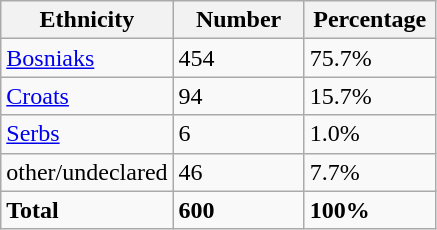<table class="wikitable">
<tr>
<th width="100px">Ethnicity</th>
<th width="80px">Number</th>
<th width="80px">Percentage</th>
</tr>
<tr>
<td><a href='#'>Bosniaks</a></td>
<td>454</td>
<td>75.7%</td>
</tr>
<tr>
<td><a href='#'>Croats</a></td>
<td>94</td>
<td>15.7%</td>
</tr>
<tr>
<td><a href='#'>Serbs</a></td>
<td>6</td>
<td>1.0%</td>
</tr>
<tr>
<td>other/undeclared</td>
<td>46</td>
<td>7.7%</td>
</tr>
<tr>
<td><strong>Total</strong></td>
<td><strong>600</strong></td>
<td><strong>100%</strong></td>
</tr>
</table>
